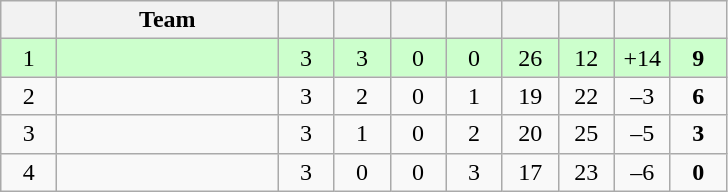<table class="wikitable" style="text-align: center; font-size: 100%;">
<tr>
<th width="30"></th>
<th width="140">Team</th>
<th width="30"></th>
<th width="30"></th>
<th width="30"></th>
<th width="30"></th>
<th width="30"></th>
<th width="30"></th>
<th width="30"></th>
<th width="30"></th>
</tr>
<tr style="background-color: #ccffcc;">
<td>1</td>
<td align=left><strong></strong></td>
<td>3</td>
<td>3</td>
<td>0</td>
<td>0</td>
<td>26</td>
<td>12</td>
<td>+14</td>
<td><strong>9</strong></td>
</tr>
<tr>
<td>2</td>
<td align=left></td>
<td>3</td>
<td>2</td>
<td>0</td>
<td>1</td>
<td>19</td>
<td>22</td>
<td>–3</td>
<td><strong>6</strong></td>
</tr>
<tr>
<td>3</td>
<td align=left></td>
<td>3</td>
<td>1</td>
<td>0</td>
<td>2</td>
<td>20</td>
<td>25</td>
<td>–5</td>
<td><strong>3</strong></td>
</tr>
<tr>
<td>4</td>
<td align=left></td>
<td>3</td>
<td>0</td>
<td>0</td>
<td>3</td>
<td>17</td>
<td>23</td>
<td>–6</td>
<td><strong>0</strong></td>
</tr>
</table>
